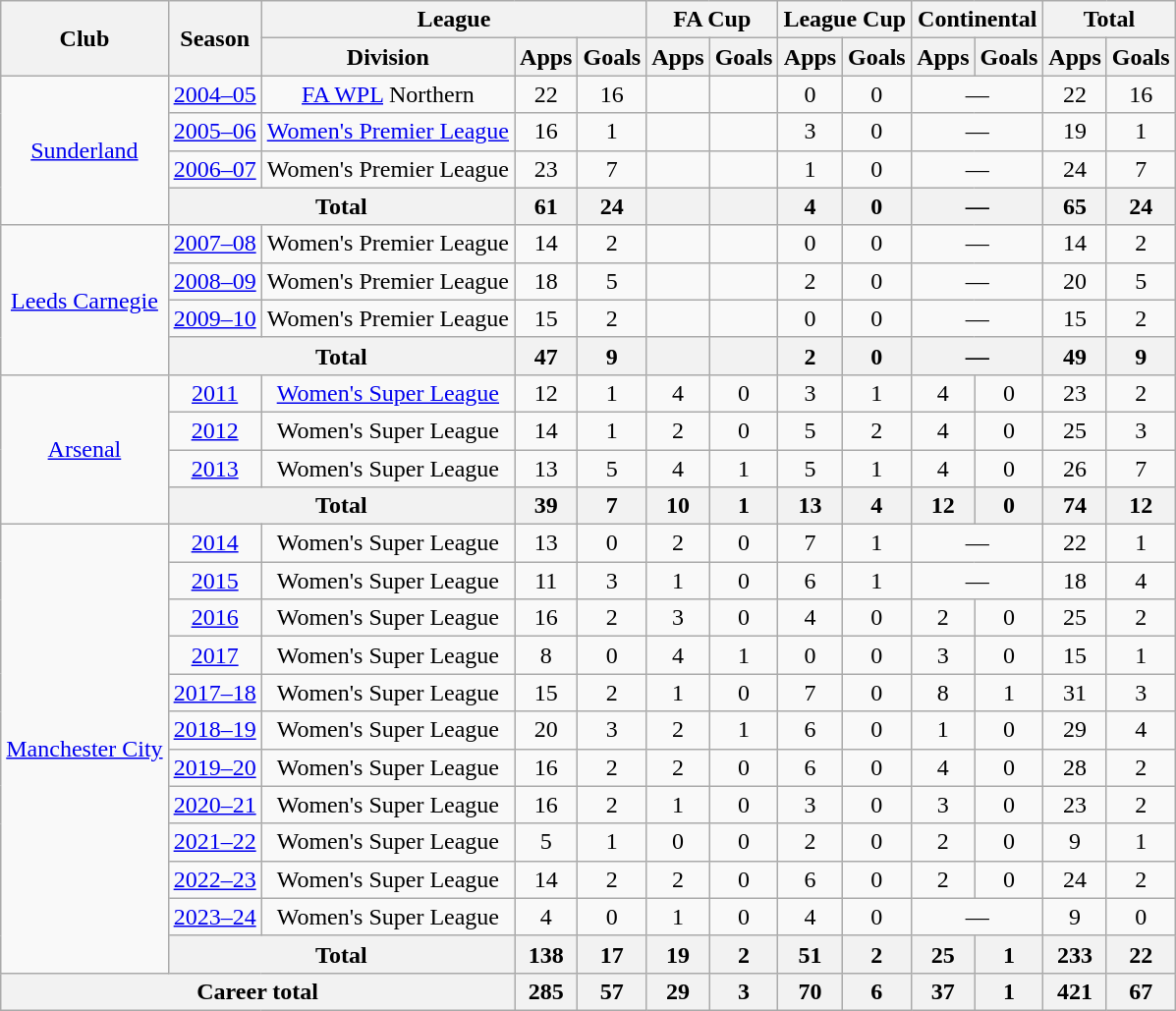<table class="wikitable" style="text-align:center">
<tr>
<th rowspan="2">Club</th>
<th rowspan="2">Season</th>
<th colspan="3">League</th>
<th colspan="2">FA Cup</th>
<th colspan="2">League Cup</th>
<th colspan="2">Continental</th>
<th colspan="2">Total</th>
</tr>
<tr>
<th>Division</th>
<th>Apps</th>
<th>Goals</th>
<th>Apps</th>
<th>Goals</th>
<th>Apps</th>
<th>Goals</th>
<th>Apps</th>
<th>Goals</th>
<th>Apps</th>
<th>Goals</th>
</tr>
<tr>
<td rowspan="4"><a href='#'>Sunderland</a></td>
<td><a href='#'>2004–05</a></td>
<td><a href='#'>FA WPL</a> Northern</td>
<td>22</td>
<td>16</td>
<td></td>
<td></td>
<td>0</td>
<td>0</td>
<td colspan="2">—</td>
<td>22</td>
<td>16</td>
</tr>
<tr>
<td><a href='#'>2005–06</a></td>
<td><a href='#'>Women's Premier League</a></td>
<td>16</td>
<td>1</td>
<td></td>
<td></td>
<td>3</td>
<td>0</td>
<td colspan="2">—</td>
<td>19</td>
<td>1</td>
</tr>
<tr>
<td><a href='#'>2006–07</a></td>
<td>Women's Premier League</td>
<td>23</td>
<td>7</td>
<td></td>
<td></td>
<td>1</td>
<td>0</td>
<td colspan="2">—</td>
<td>24</td>
<td>7</td>
</tr>
<tr>
<th colspan="2">Total</th>
<th>61</th>
<th>24</th>
<th></th>
<th></th>
<th>4</th>
<th>0</th>
<th colspan="2">—</th>
<th>65</th>
<th>24</th>
</tr>
<tr>
<td rowspan="4"><a href='#'>Leeds Carnegie</a></td>
<td><a href='#'>2007–08</a></td>
<td>Women's Premier League</td>
<td>14</td>
<td>2</td>
<td></td>
<td></td>
<td>0</td>
<td>0</td>
<td colspan="2">—</td>
<td>14</td>
<td>2</td>
</tr>
<tr>
<td><a href='#'>2008–09</a></td>
<td>Women's Premier League</td>
<td>18</td>
<td>5</td>
<td></td>
<td></td>
<td>2</td>
<td>0</td>
<td colspan="2">—</td>
<td>20</td>
<td>5</td>
</tr>
<tr>
<td><a href='#'>2009–10</a></td>
<td>Women's Premier League</td>
<td>15</td>
<td>2</td>
<td></td>
<td></td>
<td>0</td>
<td>0</td>
<td colspan="2">—</td>
<td>15</td>
<td>2</td>
</tr>
<tr>
<th colspan="2">Total</th>
<th>47</th>
<th>9</th>
<th></th>
<th></th>
<th>2</th>
<th>0</th>
<th colspan="2">—</th>
<th>49</th>
<th>9</th>
</tr>
<tr>
<td rowspan="4"><a href='#'>Arsenal</a></td>
<td><a href='#'>2011</a></td>
<td><a href='#'>Women's Super League</a></td>
<td>12</td>
<td>1</td>
<td>4</td>
<td>0</td>
<td>3</td>
<td>1</td>
<td>4</td>
<td>0</td>
<td>23</td>
<td>2</td>
</tr>
<tr>
<td><a href='#'>2012</a></td>
<td>Women's Super League</td>
<td>14</td>
<td>1</td>
<td>2</td>
<td>0</td>
<td>5</td>
<td>2</td>
<td>4</td>
<td>0</td>
<td>25</td>
<td>3</td>
</tr>
<tr>
<td><a href='#'>2013</a></td>
<td>Women's Super League</td>
<td>13</td>
<td>5</td>
<td>4</td>
<td>1</td>
<td>5</td>
<td>1</td>
<td>4</td>
<td>0</td>
<td>26</td>
<td>7</td>
</tr>
<tr>
<th colspan="2">Total</th>
<th>39</th>
<th>7</th>
<th>10</th>
<th>1</th>
<th>13</th>
<th>4</th>
<th>12</th>
<th>0</th>
<th>74</th>
<th>12</th>
</tr>
<tr>
<td rowspan="12"><a href='#'>Manchester City</a></td>
<td><a href='#'>2014</a></td>
<td>Women's Super League</td>
<td>13</td>
<td>0</td>
<td>2</td>
<td>0</td>
<td>7</td>
<td>1</td>
<td colspan="2">—</td>
<td>22</td>
<td>1</td>
</tr>
<tr>
<td><a href='#'>2015</a></td>
<td>Women's Super League</td>
<td>11</td>
<td>3</td>
<td>1</td>
<td>0</td>
<td>6</td>
<td>1</td>
<td colspan="2">—</td>
<td>18</td>
<td>4</td>
</tr>
<tr>
<td><a href='#'>2016</a></td>
<td>Women's Super League</td>
<td>16</td>
<td>2</td>
<td>3</td>
<td>0</td>
<td>4</td>
<td>0</td>
<td>2</td>
<td>0</td>
<td>25</td>
<td>2</td>
</tr>
<tr>
<td><a href='#'>2017</a></td>
<td>Women's Super League</td>
<td>8</td>
<td>0</td>
<td>4</td>
<td>1</td>
<td>0</td>
<td>0</td>
<td>3</td>
<td>0</td>
<td>15</td>
<td>1</td>
</tr>
<tr>
<td><a href='#'>2017–18</a></td>
<td>Women's Super League</td>
<td>15</td>
<td>2</td>
<td>1</td>
<td>0</td>
<td>7</td>
<td>0</td>
<td>8</td>
<td>1</td>
<td>31</td>
<td>3</td>
</tr>
<tr>
<td><a href='#'>2018–19</a></td>
<td>Women's Super League</td>
<td>20</td>
<td>3</td>
<td>2</td>
<td>1</td>
<td>6</td>
<td>0</td>
<td>1</td>
<td>0</td>
<td>29</td>
<td>4</td>
</tr>
<tr>
<td><a href='#'>2019–20</a></td>
<td>Women's Super League</td>
<td>16</td>
<td>2</td>
<td>2</td>
<td>0</td>
<td>6</td>
<td>0</td>
<td>4</td>
<td>0</td>
<td>28</td>
<td>2</td>
</tr>
<tr>
<td><a href='#'>2020–21</a></td>
<td>Women's Super League</td>
<td>16</td>
<td>2</td>
<td>1</td>
<td>0</td>
<td>3</td>
<td>0</td>
<td>3</td>
<td>0</td>
<td>23</td>
<td>2</td>
</tr>
<tr>
<td><a href='#'>2021–22</a></td>
<td>Women's Super League</td>
<td>5</td>
<td>1</td>
<td>0</td>
<td>0</td>
<td>2</td>
<td>0</td>
<td>2</td>
<td>0</td>
<td>9</td>
<td>1</td>
</tr>
<tr>
<td><a href='#'>2022–23</a></td>
<td>Women's Super League</td>
<td>14</td>
<td>2</td>
<td>2</td>
<td>0</td>
<td>6</td>
<td>0</td>
<td>2</td>
<td>0</td>
<td>24</td>
<td>2</td>
</tr>
<tr>
<td><a href='#'>2023–24</a></td>
<td>Women's Super League</td>
<td>4</td>
<td>0</td>
<td>1</td>
<td>0</td>
<td>4</td>
<td>0</td>
<td colspan="2">—</td>
<td>9</td>
<td>0</td>
</tr>
<tr>
<th colspan="2">Total</th>
<th>138</th>
<th>17</th>
<th>19</th>
<th>2</th>
<th>51</th>
<th>2</th>
<th>25</th>
<th>1</th>
<th>233</th>
<th>22</th>
</tr>
<tr>
<th colspan="3">Career total</th>
<th>285</th>
<th>57</th>
<th>29</th>
<th>3</th>
<th>70</th>
<th>6</th>
<th>37</th>
<th>1</th>
<th>421</th>
<th>67</th>
</tr>
</table>
